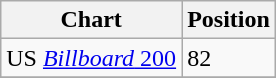<table class="wikitable">
<tr>
<th>Chart</th>
<th>Position</th>
</tr>
<tr>
<td>US <a href='#'><em>Billboard</em> 200</a></td>
<td>82</td>
</tr>
<tr>
</tr>
</table>
